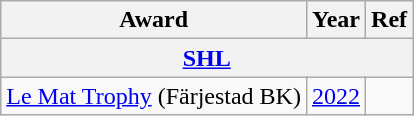<table class="wikitable">
<tr>
<th>Award</th>
<th>Year</th>
<th>Ref</th>
</tr>
<tr>
<th colspan="3"><a href='#'>SHL</a></th>
</tr>
<tr>
<td><a href='#'>Le Mat Trophy</a> (Färjestad BK)</td>
<td><a href='#'>2022</a></td>
<td></td>
</tr>
</table>
